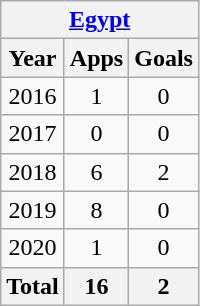<table class="wikitable" style="text-align:center">
<tr>
<th colspan=3><a href='#'>Egypt</a></th>
</tr>
<tr>
<th>Year</th>
<th>Apps</th>
<th>Goals</th>
</tr>
<tr>
<td>2016</td>
<td>1</td>
<td>0</td>
</tr>
<tr>
<td>2017</td>
<td>0</td>
<td>0</td>
</tr>
<tr>
<td>2018</td>
<td>6</td>
<td>2</td>
</tr>
<tr>
<td>2019</td>
<td>8</td>
<td>0</td>
</tr>
<tr>
<td>2020</td>
<td>1</td>
<td>0</td>
</tr>
<tr>
<th>Total</th>
<th>16</th>
<th>2</th>
</tr>
</table>
